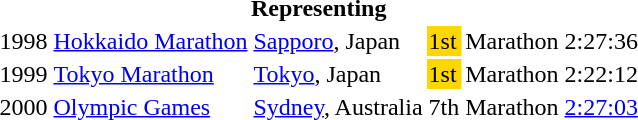<table>
<tr>
<th colspan="6">Representing </th>
</tr>
<tr>
<td>1998</td>
<td><a href='#'>Hokkaido Marathon</a></td>
<td><a href='#'>Sapporo</a>, Japan</td>
<td bgcolor="gold">1st</td>
<td>Marathon</td>
<td>2:27:36</td>
</tr>
<tr>
<td>1999</td>
<td><a href='#'>Tokyo Marathon</a></td>
<td><a href='#'>Tokyo</a>, Japan</td>
<td bgcolor="gold">1st</td>
<td>Marathon</td>
<td>2:22:12</td>
</tr>
<tr>
<td>2000</td>
<td><a href='#'>Olympic Games</a></td>
<td><a href='#'>Sydney</a>, Australia</td>
<td>7th</td>
<td>Marathon</td>
<td><a href='#'>2:27:03</a></td>
</tr>
</table>
